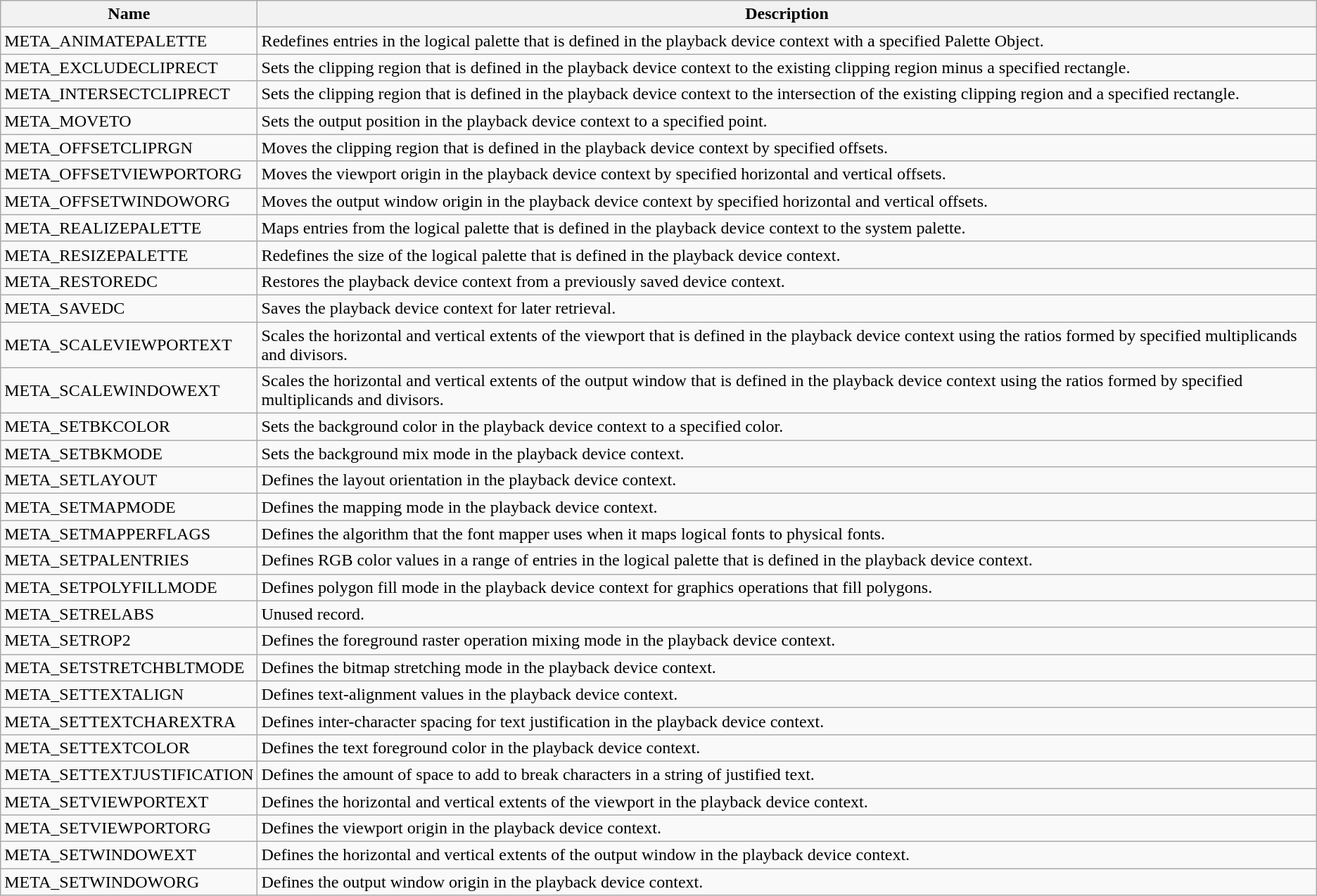<table class="wikitable">
<tr valign="bottom">
<th>Name</th>
<th>Description</th>
</tr>
<tr>
<td>META_ANIMATEPALETTE</td>
<td>Redefines entries in the logical palette that is defined in the playback device context with a specified Palette Object.</td>
</tr>
<tr>
<td>META_EXCLUDECLIPRECT</td>
<td>Sets the clipping region that is defined in the playback device context to the existing clipping region minus a specified rectangle.</td>
</tr>
<tr>
<td>META_INTERSECTCLIPRECT</td>
<td>Sets the clipping region that is defined in the playback device context to the intersection of the existing clipping region and a specified rectangle.</td>
</tr>
<tr>
<td>META_MOVETO</td>
<td>Sets the output position in the playback device context to a specified point.</td>
</tr>
<tr>
<td>META_OFFSETCLIPRGN</td>
<td>Moves the clipping region that is defined in the playback device context by specified offsets.</td>
</tr>
<tr>
<td>META_OFFSETVIEWPORTORG</td>
<td>Moves the viewport origin in the playback device context by specified horizontal and vertical offsets.</td>
</tr>
<tr>
<td>META_OFFSETWINDOWORG</td>
<td>Moves the output window origin in the playback device context by specified horizontal and vertical offsets.</td>
</tr>
<tr>
<td>META_REALIZEPALETTE</td>
<td>Maps entries from the logical palette that is defined in the playback device context to the system palette.</td>
</tr>
<tr>
<td>META_RESIZEPALETTE</td>
<td>Redefines the size of the logical palette that is defined in the playback device context.</td>
</tr>
<tr>
<td>META_RESTOREDC</td>
<td>Restores the playback device context from a previously saved device context.</td>
</tr>
<tr>
<td>META_SAVEDC</td>
<td>Saves the playback device context for later retrieval.</td>
</tr>
<tr>
<td>META_SCALEVIEWPORTEXT</td>
<td>Scales the horizontal and vertical extents of the viewport that is defined in the playback device context using the ratios formed by specified multiplicands and divisors.</td>
</tr>
<tr>
<td>META_SCALEWINDOWEXT</td>
<td>Scales the horizontal and vertical extents of the output window that is defined in the playback device context using the ratios formed by specified multiplicands and divisors.</td>
</tr>
<tr>
<td>META_SETBKCOLOR</td>
<td>Sets the background color in the playback device context to a specified color.</td>
</tr>
<tr>
<td>META_SETBKMODE</td>
<td>Sets the background mix mode in the playback device context.</td>
</tr>
<tr>
<td>META_SETLAYOUT</td>
<td>Defines the layout orientation in the playback device context.</td>
</tr>
<tr>
<td>META_SETMAPMODE</td>
<td>Defines the mapping mode in the playback device context.</td>
</tr>
<tr>
<td>META_SETMAPPERFLAGS</td>
<td>Defines the algorithm that the font mapper uses when it maps logical fonts to physical fonts.</td>
</tr>
<tr>
<td>META_SETPALENTRIES</td>
<td>Defines RGB color values in a range of entries in the logical palette that is defined in the playback device context.</td>
</tr>
<tr>
<td>META_SETPOLYFILLMODE</td>
<td>Defines polygon fill mode in the playback device context for graphics operations that fill polygons.</td>
</tr>
<tr>
<td>META_SETRELABS</td>
<td>Unused record.</td>
</tr>
<tr>
<td>META_SETROP2</td>
<td>Defines the foreground raster operation mixing mode in the playback device context.</td>
</tr>
<tr>
<td>META_SETSTRETCHBLTMODE</td>
<td>Defines the bitmap stretching mode in the playback device context.</td>
</tr>
<tr>
<td>META_SETTEXTALIGN</td>
<td>Defines text-alignment values in the playback device context.</td>
</tr>
<tr>
<td>META_SETTEXTCHAREXTRA</td>
<td>Defines inter-character spacing for text justification in the playback device context.</td>
</tr>
<tr>
<td>META_SETTEXTCOLOR</td>
<td>Defines the text foreground color in the playback device context.</td>
</tr>
<tr>
<td>META_SETTEXTJUSTIFICATION</td>
<td>Defines the amount of space to add to break characters in a string of justified text.</td>
</tr>
<tr>
<td>META_SETVIEWPORTEXT</td>
<td>Defines the horizontal and vertical extents of the viewport in the playback device context.</td>
</tr>
<tr>
<td>META_SETVIEWPORTORG</td>
<td>Defines the viewport origin in the playback device context.</td>
</tr>
<tr>
<td>META_SETWINDOWEXT</td>
<td>Defines the horizontal and vertical extents of the output window in the playback device context.</td>
</tr>
<tr>
<td>META_SETWINDOWORG</td>
<td>Defines the output window origin in the playback device context.</td>
</tr>
</table>
